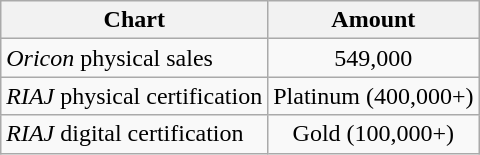<table class="wikitable">
<tr>
<th>Chart</th>
<th>Amount</th>
</tr>
<tr>
<td><em>Oricon</em> physical sales</td>
<td align="center">549,000</td>
</tr>
<tr>
<td><em>RIAJ</em> physical certification</td>
<td align="center">Platinum (400,000+)</td>
</tr>
<tr>
<td><em>RIAJ</em> digital certification</td>
<td align="center">Gold (100,000+)</td>
</tr>
</table>
